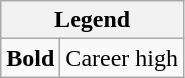<table class="wikitable mw-collapsible mw-collapsed">
<tr>
<th colspan="2">Legend</th>
</tr>
<tr>
<td><strong>Bold</strong></td>
<td>Career high</td>
</tr>
</table>
